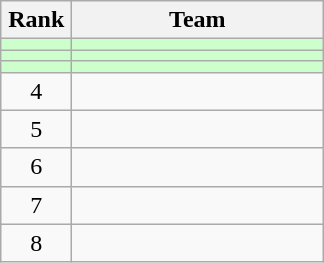<table class=wikitable style="text-align:center;">
<tr>
<th width=40>Rank</th>
<th width=160>Team</th>
</tr>
<tr bgcolor="#ccffcc">
<td></td>
<td align=left></td>
</tr>
<tr bgcolor="#ccffcc">
<td></td>
<td align=left></td>
</tr>
<tr bgcolor="#ccffcc">
<td></td>
<td align=left></td>
</tr>
<tr>
<td>4</td>
<td align=left></td>
</tr>
<tr>
<td>5</td>
<td align=left></td>
</tr>
<tr>
<td>6</td>
<td align=left></td>
</tr>
<tr>
<td>7</td>
<td align=left></td>
</tr>
<tr>
<td>8</td>
<td align=left></td>
</tr>
</table>
